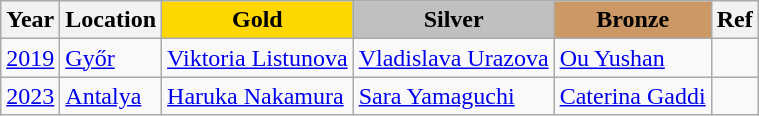<table class="wikitable">
<tr>
<th>Year</th>
<th>Location</th>
<th style="background-color:gold;">Gold</th>
<th style="background-color:silver;">Silver</th>
<th style="background-color:#cc9966;">Bronze</th>
<th>Ref</th>
</tr>
<tr>
<td><a href='#'>2019</a></td>
<td> <a href='#'>Győr</a></td>
<td> <a href='#'>Viktoria Listunova</a></td>
<td> <a href='#'>Vladislava Urazova</a></td>
<td> <a href='#'>Ou Yushan</a></td>
<td></td>
</tr>
<tr>
<td><a href='#'>2023</a></td>
<td> <a href='#'>Antalya</a></td>
<td> <a href='#'>Haruka Nakamura</a></td>
<td> <a href='#'>Sara Yamaguchi</a></td>
<td> <a href='#'>Caterina Gaddi</a></td>
<td></td>
</tr>
</table>
